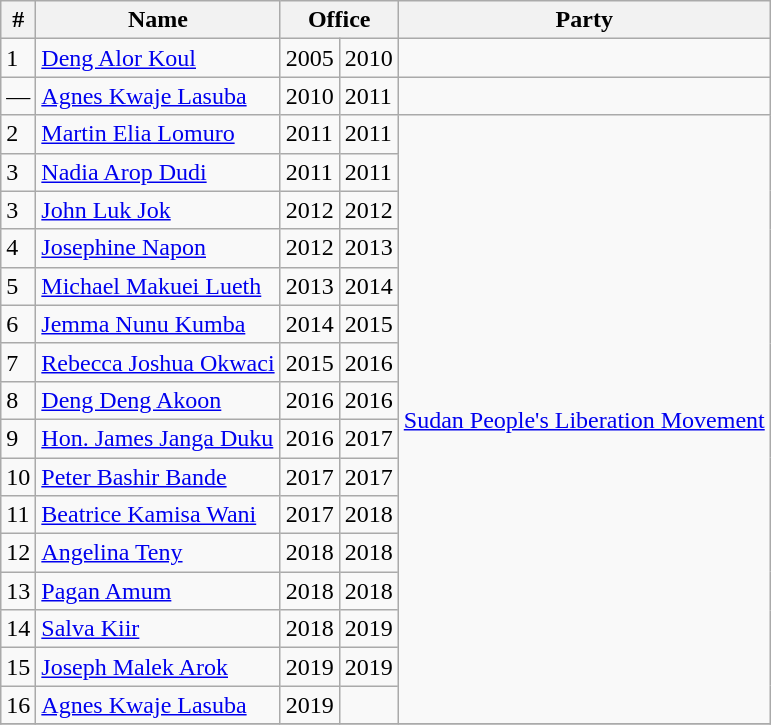<table class="wikitable">
<tr>
<th>#</th>
<th>Name</th>
<th colspan="2">Office</th>
<th>Party</th>
</tr>
<tr>
<td>1</td>
<td><a href='#'>Deng Alor Koul</a></td>
<td>2005</td>
<td>2010</td>
<td></td>
</tr>
<tr>
<td>—</td>
<td><a href='#'>Agnes Kwaje Lasuba</a></td>
<td>2010</td>
<td>2011</td>
<td></td>
</tr>
<tr>
<td>2</td>
<td><a href='#'>Martin Elia Lomuro</a></td>
<td>2011</td>
<td>2011</td>
<td rowspan="16"><a href='#'>Sudan People's Liberation Movement</a></td>
</tr>
<tr>
<td>3</td>
<td><a href='#'>Nadia Arop Dudi</a></td>
<td>2011</td>
<td>2011</td>
</tr>
<tr>
<td>3</td>
<td><a href='#'>John Luk Jok</a></td>
<td>2012</td>
<td>2012</td>
</tr>
<tr>
<td>4</td>
<td><a href='#'>Josephine Napon</a></td>
<td>2012</td>
<td>2013</td>
</tr>
<tr>
<td>5</td>
<td><a href='#'>Michael Makuei Lueth</a></td>
<td>2013</td>
<td>2014</td>
</tr>
<tr>
<td>6</td>
<td><a href='#'>Jemma Nunu Kumba</a></td>
<td>2014</td>
<td>2015</td>
</tr>
<tr>
<td>7</td>
<td><a href='#'>Rebecca Joshua Okwaci</a></td>
<td>2015</td>
<td>2016</td>
</tr>
<tr>
<td>8</td>
<td><a href='#'>Deng Deng Akoon</a></td>
<td>2016</td>
<td>2016</td>
</tr>
<tr>
<td>9</td>
<td><a href='#'>Hon. James Janga Duku</a></td>
<td>2016</td>
<td>2017</td>
</tr>
<tr>
<td>10</td>
<td><a href='#'>Peter Bashir Bande</a></td>
<td>2017</td>
<td>2017</td>
</tr>
<tr>
<td>11</td>
<td><a href='#'>Beatrice Kamisa Wani</a></td>
<td>2017</td>
<td>2018</td>
</tr>
<tr>
<td>12</td>
<td><a href='#'>Angelina Teny</a></td>
<td>2018</td>
<td>2018</td>
</tr>
<tr>
<td>13</td>
<td><a href='#'>Pagan Amum</a></td>
<td>2018</td>
<td>2018</td>
</tr>
<tr>
<td>14</td>
<td><a href='#'>Salva Kiir</a></td>
<td>2018</td>
<td>2019</td>
</tr>
<tr>
<td>15</td>
<td><a href='#'>Joseph Malek Arok</a></td>
<td>2019</td>
<td>2019</td>
</tr>
<tr>
<td>16</td>
<td><a href='#'>Agnes Kwaje Lasuba</a></td>
<td>2019</td>
<td></td>
</tr>
<tr>
</tr>
</table>
